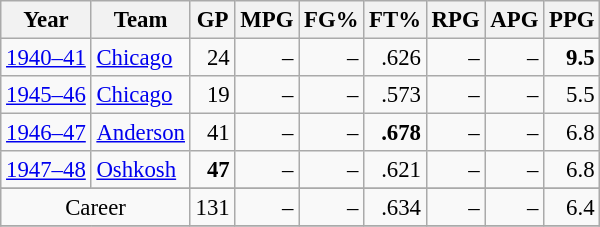<table class="wikitable sortable" style="font-size:95%; text-align:right;">
<tr>
<th>Year</th>
<th>Team</th>
<th>GP</th>
<th>MPG</th>
<th>FG%</th>
<th>FT%</th>
<th>RPG</th>
<th>APG</th>
<th>PPG</th>
</tr>
<tr>
<td style="text-align:left;"><a href='#'>1940–41</a></td>
<td style="text-align:left;"><a href='#'>Chicago</a></td>
<td>24</td>
<td>–</td>
<td>–</td>
<td>.626</td>
<td>–</td>
<td>–</td>
<td><strong>9.5</strong></td>
</tr>
<tr>
<td style="text-align:left;"><a href='#'>1945–46</a></td>
<td style="text-align:left;"><a href='#'>Chicago</a></td>
<td>19</td>
<td>–</td>
<td>–</td>
<td>.573</td>
<td>–</td>
<td>–</td>
<td>5.5</td>
</tr>
<tr>
<td style="text-align:left;"><a href='#'>1946–47</a></td>
<td style="text-align:left;"><a href='#'>Anderson</a></td>
<td>41</td>
<td>–</td>
<td>–</td>
<td><strong>.678</strong></td>
<td>–</td>
<td>–</td>
<td>6.8</td>
</tr>
<tr>
<td style="text-align:left;"><a href='#'>1947–48</a></td>
<td style="text-align:left;"><a href='#'>Oshkosh</a></td>
<td><strong>47</strong></td>
<td>–</td>
<td>–</td>
<td>.621</td>
<td>–</td>
<td>–</td>
<td>6.8</td>
</tr>
<tr>
</tr>
<tr class="sortbottom">
<td style="text-align:center;" colspan="2">Career</td>
<td>131</td>
<td>–</td>
<td>–</td>
<td>.634</td>
<td>–</td>
<td>–</td>
<td>6.4</td>
</tr>
<tr>
</tr>
</table>
